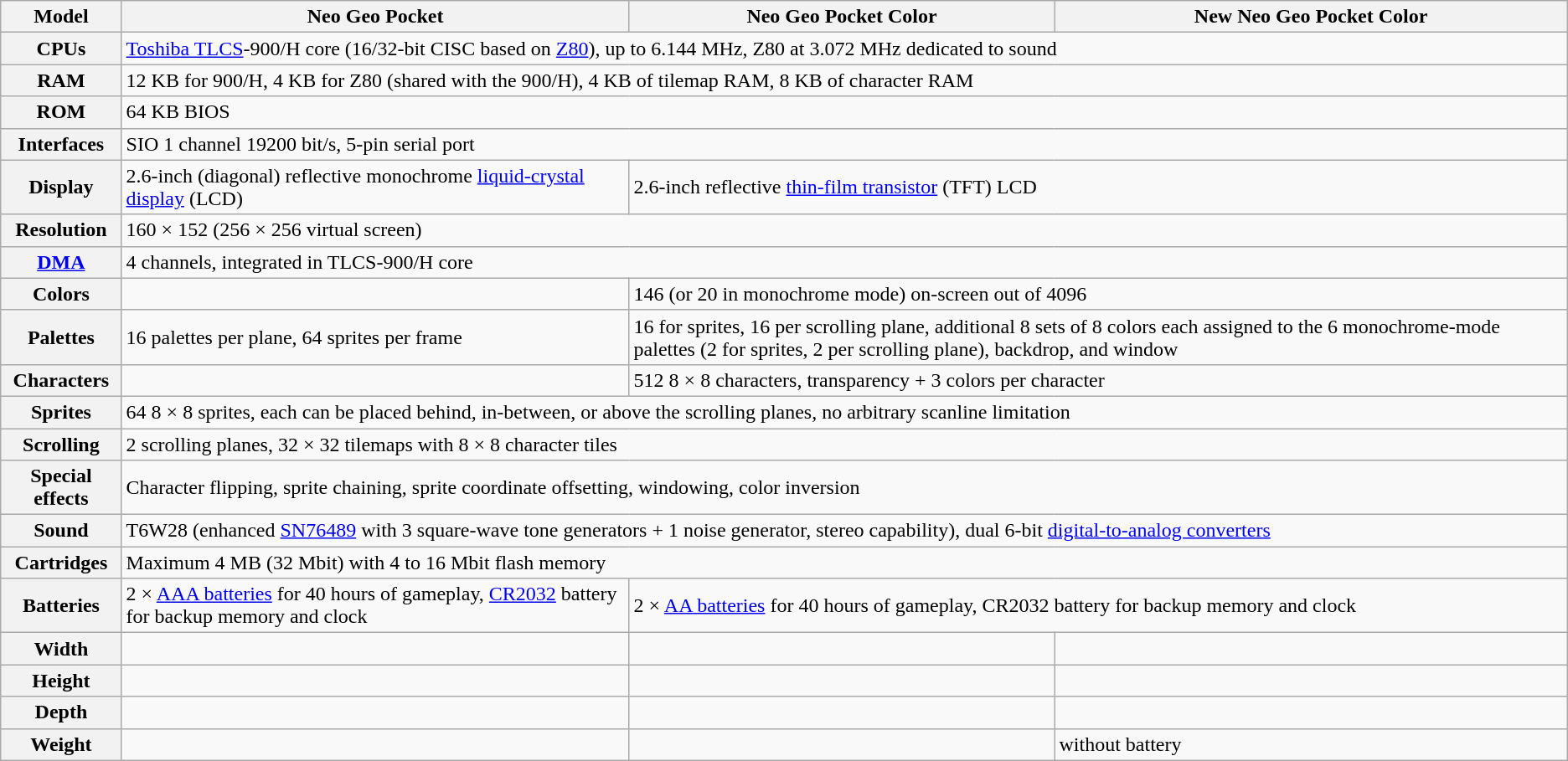<table class="wikitable sticky-header">
<tr>
<th>Model</th>
<th>Neo Geo Pocket</th>
<th>Neo Geo Pocket Color</th>
<th>New Neo Geo Pocket Color</th>
</tr>
<tr>
<th>CPUs</th>
<td colspan="3"><a href='#'>Toshiba TLCS</a>-900/H core (16/32-bit CISC based on <a href='#'>Z80</a>), up to 6.144 MHz, Z80 at 3.072 MHz dedicated to sound</td>
</tr>
<tr>
<th>RAM</th>
<td colspan="3">12 KB for 900/H, 4 KB for Z80 (shared with the 900/H), 4 KB of tilemap RAM, 8 KB of character RAM</td>
</tr>
<tr>
<th>ROM</th>
<td colspan="3">64 KB BIOS</td>
</tr>
<tr>
<th>Interfaces</th>
<td colspan="3">SIO 1 channel 19200 bit/s, 5-pin serial port</td>
</tr>
<tr>
<th>Display</th>
<td>2.6-inch (diagonal) reflective monochrome <a href='#'>liquid-crystal display</a> (LCD)</td>
<td colspan="2">2.6-inch reflective <a href='#'>thin-film transistor</a> (TFT) LCD</td>
</tr>
<tr>
<th>Resolution</th>
<td colspan="3">160 × 152 (256 × 256 virtual screen)</td>
</tr>
<tr>
<th><a href='#'>DMA</a></th>
<td colspan="3">4 channels, integrated in TLCS-900/H core</td>
</tr>
<tr>
<th>Colors</th>
<td></td>
<td colspan="2">146 (or 20 in monochrome mode) on-screen out of 4096</td>
</tr>
<tr>
<th>Palettes</th>
<td>16 palettes per plane, 64 sprites per frame</td>
<td colspan="2">16 for sprites, 16 per scrolling plane, additional 8 sets of 8 colors each assigned to the 6 monochrome-mode palettes (2 for sprites, 2 per scrolling plane), backdrop, and window</td>
</tr>
<tr>
<th>Characters</th>
<td></td>
<td colspan="2">512 8 × 8 characters, transparency + 3 colors per character</td>
</tr>
<tr>
<th>Sprites</th>
<td colspan="3">64 8 × 8 sprites, each can be placed behind, in-between, or above the scrolling planes, no arbitrary scanline limitation</td>
</tr>
<tr>
<th>Scrolling</th>
<td colspan="3">2 scrolling planes, 32 × 32 tilemaps with 8 × 8 character tiles</td>
</tr>
<tr>
<th>Special effects</th>
<td colspan="3">Character flipping, sprite chaining, sprite coordinate offsetting, windowing, color inversion</td>
</tr>
<tr>
<th>Sound</th>
<td colspan="3">T6W28 (enhanced <a href='#'>SN76489</a> with 3 square-wave tone generators + 1 noise generator, stereo capability), dual 6-bit <a href='#'>digital-to-analog converters</a></td>
</tr>
<tr>
<th>Cartridges</th>
<td colspan="3">Maximum 4 MB (32 Mbit) with 4 to 16 Mbit flash memory</td>
</tr>
<tr>
<th>Batteries</th>
<td>2 × <a href='#'>AAA batteries</a> for 40 hours of gameplay, <a href='#'>CR2032</a> battery for backup memory and clock</td>
<td colspan="2">2 × <a href='#'>AA batteries</a> for 40 hours of gameplay, CR2032 battery for backup memory and clock</td>
</tr>
<tr>
<th>Width</th>
<td></td>
<td></td>
<td></td>
</tr>
<tr>
<th>Height</th>
<td></td>
<td></td>
<td></td>
</tr>
<tr>
<th>Depth</th>
<td></td>
<td></td>
<td></td>
</tr>
<tr>
<th>Weight</th>
<td></td>
<td></td>
<td> without battery</td>
</tr>
</table>
